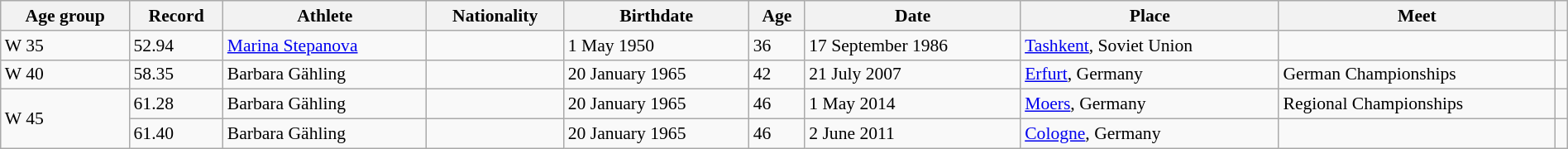<table class="wikitable" style="font-size:90%; width: 100%;">
<tr>
<th>Age group</th>
<th>Record</th>
<th>Athlete</th>
<th>Nationality</th>
<th>Birthdate</th>
<th>Age</th>
<th>Date</th>
<th>Place</th>
<th>Meet</th>
<th></th>
</tr>
<tr>
<td>W 35</td>
<td>52.94</td>
<td><a href='#'>Marina Stepanova</a></td>
<td></td>
<td>1 May 1950</td>
<td>36</td>
<td>17 September 1986</td>
<td><a href='#'>Tashkent</a>, Soviet Union</td>
<td></td>
<td></td>
</tr>
<tr>
<td>W 40</td>
<td>58.35</td>
<td>Barbara Gähling</td>
<td></td>
<td>20 January 1965</td>
<td>42</td>
<td>21 July 2007</td>
<td><a href='#'>Erfurt</a>, Germany</td>
<td>German Championships</td>
<td></td>
</tr>
<tr>
<td rowspan=2>W 45</td>
<td>61.28</td>
<td>Barbara Gähling</td>
<td></td>
<td>20 January 1965</td>
<td>46</td>
<td>1 May 2014</td>
<td><a href='#'>Moers</a>, Germany</td>
<td>Regional Championships</td>
<td></td>
</tr>
<tr>
<td>61.40</td>
<td>Barbara Gähling</td>
<td></td>
<td>20 January 1965</td>
<td>46</td>
<td>2 June 2011</td>
<td><a href='#'>Cologne</a>, Germany</td>
<td></td>
<td></td>
</tr>
</table>
